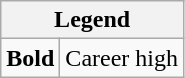<table class="wikitable mw-collapsible">
<tr>
<th colspan="2">Legend</th>
</tr>
<tr>
<td><strong>Bold</strong></td>
<td>Career high</td>
</tr>
</table>
